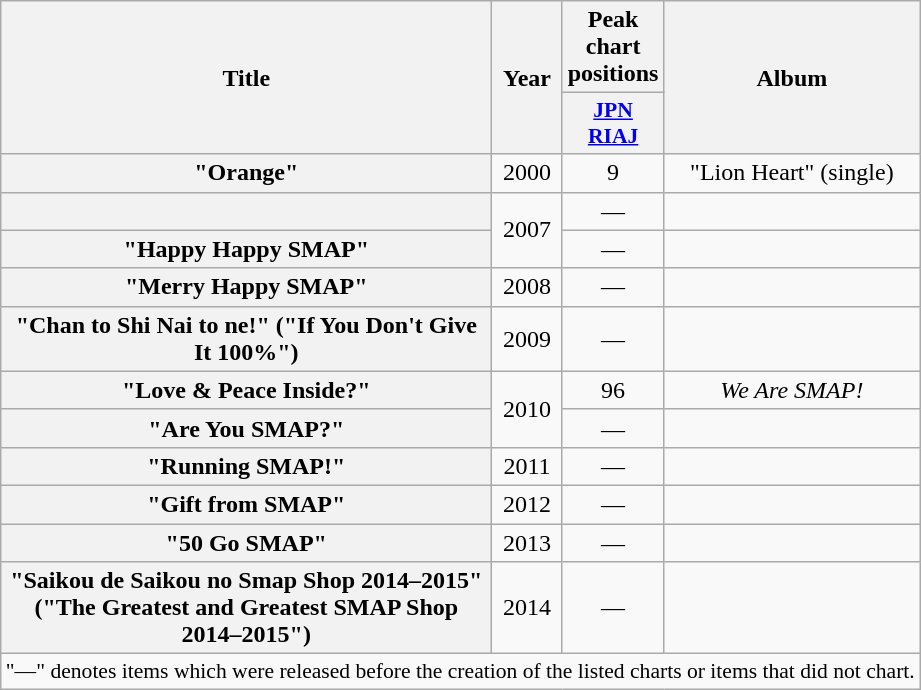<table class="wikitable plainrowheaders" style="text-align:center;">
<tr>
<th scope="col" rowspan="2" style="width:20em;">Title</th>
<th scope="col" rowspan="2">Year</th>
<th scope="col" colspan="1">Peak chart positions</th>
<th scope="col" rowspan="2">Album</th>
</tr>
<tr>
<th style="width:3em;font-size:90%"><a href='#'>JPN RIAJ</a><br></th>
</tr>
<tr>
<th scope="row">"Orange"</th>
<td>2000</td>
<td>9</td>
<td>"Lion Heart" (single)</td>
</tr>
<tr>
<th scope="row"></th>
<td rowspan="2">2007</td>
<td>—</td>
<td></td>
</tr>
<tr>
<th scope="row">"Happy Happy SMAP"</th>
<td>—</td>
<td></td>
</tr>
<tr>
<th scope="row">"Merry Happy SMAP"</th>
<td>2008</td>
<td>—</td>
<td></td>
</tr>
<tr>
<th scope="row">"Chan to Shi Nai to ne!" ("If You Don't Give It 100%")</th>
<td>2009</td>
<td>—</td>
<td></td>
</tr>
<tr>
<th scope="row">"Love & Peace Inside?"</th>
<td rowspan="2">2010</td>
<td>96</td>
<td><em>We Are SMAP!</em></td>
</tr>
<tr>
<th scope="row">"Are You SMAP?"</th>
<td>—</td>
<td></td>
</tr>
<tr>
<th scope="row">"Running SMAP!"</th>
<td>2011</td>
<td>—</td>
<td></td>
</tr>
<tr>
<th scope="row">"Gift from SMAP"</th>
<td>2012</td>
<td>—</td>
<td></td>
</tr>
<tr>
<th scope="row">"50 Go SMAP"</th>
<td>2013</td>
<td>—</td>
<td></td>
</tr>
<tr>
<th scope="row">"Saikou de Saikou no Smap Shop 2014–2015" ("The Greatest and Greatest SMAP Shop 2014–2015")</th>
<td>2014</td>
<td>—</td>
<td></td>
</tr>
<tr>
<td colspan="5" align="center" style="font-size:90%;">"—" denotes items which were released before the creation of the listed charts or items that did not chart.</td>
</tr>
</table>
